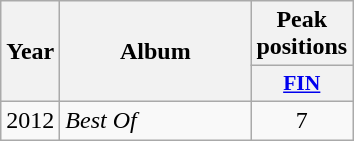<table class="wikitable">
<tr>
<th align="center" rowspan="2" width="10">Year</th>
<th align="center" rowspan="2" width="120">Album</th>
<th align="center" colspan="1" width="20">Peak positions</th>
</tr>
<tr>
<th scope="col" style="width:3em;font-size:90%;"><a href='#'>FIN</a><br></th>
</tr>
<tr>
<td style="text-align:center;">2012</td>
<td><em>Best Of</em></td>
<td style="text-align:center;">7</td>
</tr>
</table>
